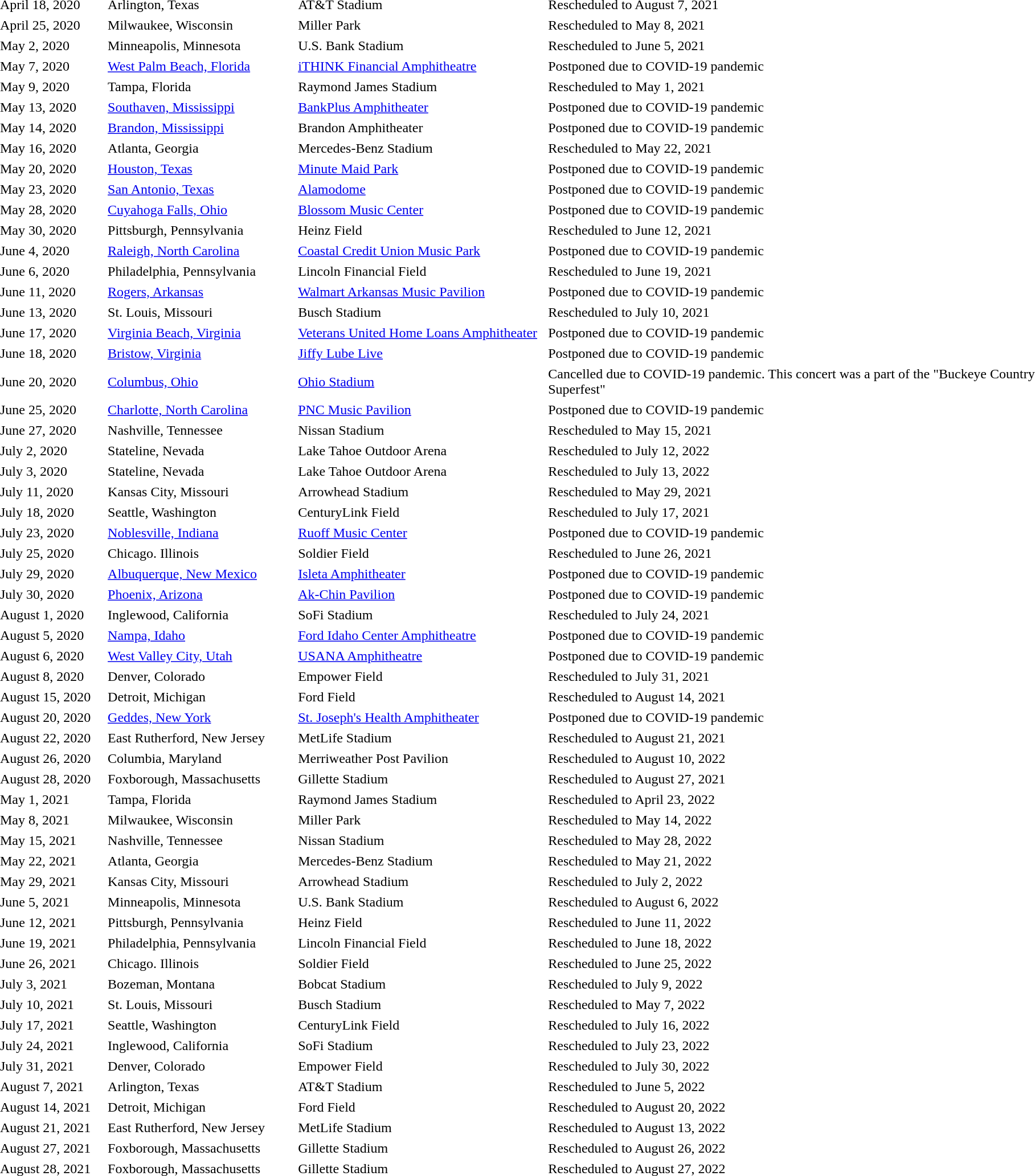<table cellpadding="2" style="border: 0px solid darkgray;" class="collapsible collapsed">
<tr>
<th width="125"></th>
<th width="225"></th>
<th width="300"></th>
<th width="650"></th>
</tr>
<tr border="0">
<td>April 18, 2020</td>
<td>Arlington, Texas</td>
<td>AT&T Stadium</td>
<td>Rescheduled to August 7, 2021</td>
</tr>
<tr>
<td>April 25, 2020</td>
<td>Milwaukee, Wisconsin</td>
<td>Miller Park</td>
<td>Rescheduled to May 8, 2021</td>
</tr>
<tr>
<td>May 2, 2020</td>
<td>Minneapolis, Minnesota</td>
<td>U.S. Bank Stadium</td>
<td>Rescheduled to June 5, 2021</td>
</tr>
<tr>
<td>May 7, 2020</td>
<td><a href='#'>West Palm Beach, Florida</a></td>
<td><a href='#'>iTHINK Financial Amphitheatre</a></td>
<td>Postponed due to COVID-19 pandemic</td>
</tr>
<tr>
<td>May 9, 2020</td>
<td>Tampa, Florida</td>
<td>Raymond James Stadium</td>
<td>Rescheduled to May 1, 2021</td>
</tr>
<tr>
<td>May 13, 2020</td>
<td><a href='#'>Southaven, Mississippi</a></td>
<td><a href='#'>BankPlus Amphitheater</a></td>
<td>Postponed due to COVID-19 pandemic</td>
</tr>
<tr>
<td>May 14, 2020</td>
<td><a href='#'>Brandon, Mississippi</a></td>
<td>Brandon Amphitheater</td>
<td>Postponed due to COVID-19 pandemic</td>
</tr>
<tr>
<td>May 16, 2020</td>
<td>Atlanta, Georgia</td>
<td>Mercedes-Benz Stadium</td>
<td>Rescheduled to May 22, 2021</td>
</tr>
<tr>
<td>May 20, 2020</td>
<td><a href='#'>Houston, Texas</a></td>
<td><a href='#'>Minute Maid Park</a></td>
<td>Postponed due to COVID-19 pandemic</td>
</tr>
<tr>
<td>May 23, 2020</td>
<td><a href='#'>San Antonio, Texas</a></td>
<td><a href='#'>Alamodome</a></td>
<td>Postponed due to COVID-19 pandemic</td>
</tr>
<tr>
<td>May 28, 2020</td>
<td><a href='#'>Cuyahoga Falls, Ohio</a></td>
<td><a href='#'>Blossom Music Center</a></td>
<td>Postponed due to COVID-19 pandemic</td>
</tr>
<tr>
<td>May 30, 2020</td>
<td>Pittsburgh, Pennsylvania</td>
<td>Heinz Field</td>
<td>Rescheduled to June 12, 2021</td>
</tr>
<tr>
<td>June 4, 2020</td>
<td><a href='#'>Raleigh, North Carolina</a></td>
<td><a href='#'>Coastal Credit Union Music Park</a></td>
<td>Postponed due to COVID-19 pandemic</td>
</tr>
<tr>
<td>June 6, 2020</td>
<td>Philadelphia, Pennsylvania</td>
<td>Lincoln Financial Field</td>
<td>Rescheduled to June 19, 2021</td>
</tr>
<tr>
<td>June 11, 2020</td>
<td><a href='#'>Rogers, Arkansas</a></td>
<td><a href='#'>Walmart Arkansas Music Pavilion</a></td>
<td>Postponed due to COVID-19 pandemic</td>
</tr>
<tr>
<td>June 13, 2020</td>
<td>St. Louis, Missouri</td>
<td>Busch Stadium</td>
<td>Rescheduled to July 10, 2021</td>
</tr>
<tr>
<td>June 17, 2020</td>
<td><a href='#'>Virginia Beach, Virginia</a></td>
<td><a href='#'>Veterans United Home Loans Amphitheater</a></td>
<td>Postponed due to COVID-19 pandemic</td>
</tr>
<tr>
<td>June 18, 2020</td>
<td><a href='#'>Bristow, Virginia</a></td>
<td><a href='#'>Jiffy Lube Live</a></td>
<td>Postponed due to COVID-19 pandemic</td>
</tr>
<tr>
<td>June 20, 2020</td>
<td><a href='#'>Columbus, Ohio</a></td>
<td><a href='#'>Ohio Stadium</a></td>
<td>Cancelled due to COVID-19 pandemic. This concert was a part of the "Buckeye Country Superfest"</td>
</tr>
<tr>
<td>June 25, 2020</td>
<td><a href='#'>Charlotte, North Carolina</a></td>
<td><a href='#'>PNC Music Pavilion</a></td>
<td>Postponed due to COVID-19 pandemic</td>
</tr>
<tr>
<td>June 27, 2020</td>
<td>Nashville, Tennessee</td>
<td>Nissan Stadium</td>
<td>Rescheduled to May 15, 2021</td>
</tr>
<tr>
<td>July 2, 2020</td>
<td>Stateline, Nevada</td>
<td>Lake Tahoe Outdoor Arena</td>
<td>Rescheduled to July 12, 2022</td>
</tr>
<tr>
<td>July 3, 2020</td>
<td>Stateline, Nevada</td>
<td>Lake Tahoe Outdoor Arena</td>
<td>Rescheduled to July 13, 2022</td>
</tr>
<tr>
<td>July 11, 2020</td>
<td>Kansas City, Missouri</td>
<td>Arrowhead Stadium</td>
<td>Rescheduled to May 29, 2021</td>
</tr>
<tr>
<td>July 18, 2020</td>
<td>Seattle, Washington</td>
<td>CenturyLink Field</td>
<td>Rescheduled to July 17, 2021</td>
</tr>
<tr>
<td>July 23, 2020</td>
<td><a href='#'>Noblesville, Indiana</a></td>
<td><a href='#'>Ruoff Music Center</a></td>
<td>Postponed due to COVID-19 pandemic</td>
</tr>
<tr>
<td>July 25, 2020</td>
<td>Chicago. Illinois</td>
<td>Soldier Field</td>
<td>Rescheduled to June 26, 2021</td>
</tr>
<tr>
<td>July 29, 2020</td>
<td><a href='#'>Albuquerque, New Mexico</a></td>
<td><a href='#'>Isleta Amphitheater</a></td>
<td>Postponed due to COVID-19 pandemic</td>
</tr>
<tr>
<td>July 30, 2020</td>
<td><a href='#'>Phoenix, Arizona</a></td>
<td><a href='#'>Ak-Chin Pavilion</a></td>
<td>Postponed due to COVID-19 pandemic</td>
</tr>
<tr>
<td>August 1, 2020</td>
<td>Inglewood, California</td>
<td>SoFi Stadium</td>
<td>Rescheduled to July 24, 2021</td>
</tr>
<tr>
<td>August 5, 2020</td>
<td><a href='#'>Nampa, Idaho</a></td>
<td><a href='#'>Ford Idaho Center Amphitheatre</a></td>
<td>Postponed due to COVID-19 pandemic</td>
</tr>
<tr>
<td>August 6, 2020</td>
<td><a href='#'>West Valley City, Utah</a></td>
<td><a href='#'>USANA Amphitheatre</a></td>
<td>Postponed due to COVID-19 pandemic</td>
</tr>
<tr>
<td>August 8, 2020</td>
<td>Denver, Colorado</td>
<td>Empower Field</td>
<td>Rescheduled to July 31, 2021</td>
</tr>
<tr>
<td>August 15, 2020</td>
<td>Detroit, Michigan</td>
<td>Ford Field</td>
<td>Rescheduled to August 14, 2021</td>
</tr>
<tr>
<td>August 20, 2020</td>
<td><a href='#'>Geddes, New York</a></td>
<td><a href='#'>St. Joseph's Health Amphitheater</a></td>
<td>Postponed due to COVID-19 pandemic</td>
</tr>
<tr>
<td>August 22, 2020</td>
<td>East Rutherford, New Jersey</td>
<td>MetLife Stadium</td>
<td>Rescheduled to August 21, 2021</td>
</tr>
<tr>
<td>August 26, 2020</td>
<td>Columbia, Maryland</td>
<td>Merriweather Post Pavilion</td>
<td>Rescheduled to August 10, 2022</td>
</tr>
<tr>
<td>August 28, 2020</td>
<td>Foxborough, Massachusetts</td>
<td>Gillette Stadium</td>
<td>Rescheduled to August 27, 2021</td>
</tr>
<tr>
<td>May 1, 2021</td>
<td>Tampa, Florida</td>
<td>Raymond James Stadium</td>
<td>Rescheduled to April 23, 2022</td>
</tr>
<tr>
<td>May 8, 2021</td>
<td>Milwaukee, Wisconsin</td>
<td>Miller Park</td>
<td>Rescheduled to May 14, 2022</td>
</tr>
<tr>
<td>May 15, 2021</td>
<td>Nashville, Tennessee</td>
<td>Nissan Stadium</td>
<td>Rescheduled to May 28, 2022</td>
</tr>
<tr>
<td>May 22, 2021</td>
<td>Atlanta, Georgia</td>
<td>Mercedes-Benz Stadium</td>
<td>Rescheduled to May 21, 2022</td>
</tr>
<tr>
<td>May 29, 2021</td>
<td>Kansas City, Missouri</td>
<td>Arrowhead Stadium</td>
<td>Rescheduled to July 2, 2022</td>
</tr>
<tr>
<td>June 5, 2021</td>
<td>Minneapolis, Minnesota</td>
<td>U.S. Bank Stadium</td>
<td>Rescheduled to August 6, 2022</td>
</tr>
<tr>
<td>June 12, 2021</td>
<td>Pittsburgh, Pennsylvania</td>
<td>Heinz Field</td>
<td>Rescheduled to June 11, 2022</td>
</tr>
<tr>
<td>June 19, 2021</td>
<td>Philadelphia, Pennsylvania</td>
<td>Lincoln Financial Field</td>
<td>Rescheduled to June 18, 2022</td>
</tr>
<tr>
<td>June 26, 2021</td>
<td>Chicago. Illinois</td>
<td>Soldier Field</td>
<td>Rescheduled to June 25, 2022</td>
</tr>
<tr>
<td>July 3, 2021</td>
<td>Bozeman, Montana</td>
<td>Bobcat Stadium</td>
<td>Rescheduled to July 9, 2022</td>
</tr>
<tr>
<td>July 10, 2021</td>
<td>St. Louis, Missouri</td>
<td>Busch Stadium</td>
<td>Rescheduled to May 7, 2022</td>
</tr>
<tr>
<td>July 17, 2021</td>
<td>Seattle, Washington</td>
<td>CenturyLink Field</td>
<td>Rescheduled to July 16, 2022</td>
</tr>
<tr>
<td>July 24, 2021</td>
<td>Inglewood, California</td>
<td>SoFi Stadium</td>
<td>Rescheduled to July 23, 2022</td>
</tr>
<tr>
<td>July 31, 2021</td>
<td>Denver, Colorado</td>
<td>Empower Field</td>
<td>Rescheduled to July 30, 2022</td>
</tr>
<tr>
<td>August 7, 2021</td>
<td>Arlington, Texas</td>
<td>AT&T Stadium</td>
<td>Rescheduled to June 5, 2022</td>
</tr>
<tr>
<td>August 14, 2021</td>
<td>Detroit, Michigan</td>
<td>Ford Field</td>
<td>Rescheduled to August 20, 2022</td>
</tr>
<tr>
<td>August 21, 2021</td>
<td>East Rutherford, New Jersey</td>
<td>MetLife Stadium</td>
<td>Rescheduled to August 13, 2022</td>
</tr>
<tr>
<td>August 27, 2021</td>
<td>Foxborough, Massachusetts</td>
<td>Gillette Stadium</td>
<td>Rescheduled to August 26, 2022</td>
</tr>
<tr>
<td>August 28, 2021</td>
<td>Foxborough, Massachusetts</td>
<td>Gillette Stadium</td>
<td>Rescheduled to August 27, 2022</td>
</tr>
<tr>
</tr>
</table>
